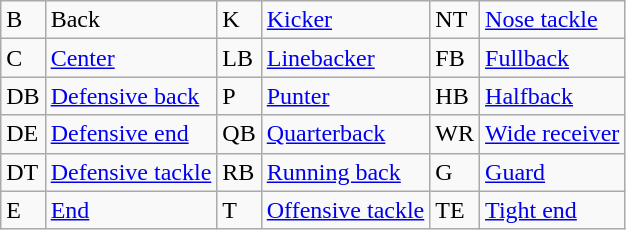<table class="wikitable">
<tr>
<td>B</td>
<td>Back</td>
<td>K</td>
<td><a href='#'>Kicker</a></td>
<td>NT</td>
<td><a href='#'>Nose tackle</a></td>
</tr>
<tr>
<td>C</td>
<td><a href='#'>Center</a></td>
<td>LB</td>
<td><a href='#'>Linebacker</a></td>
<td>FB</td>
<td><a href='#'>Fullback</a></td>
</tr>
<tr>
<td>DB</td>
<td><a href='#'>Defensive back</a></td>
<td>P</td>
<td><a href='#'>Punter</a></td>
<td>HB</td>
<td><a href='#'>Halfback</a></td>
</tr>
<tr>
<td>DE</td>
<td><a href='#'>Defensive end</a></td>
<td>QB</td>
<td><a href='#'>Quarterback</a></td>
<td>WR</td>
<td><a href='#'>Wide receiver</a></td>
</tr>
<tr>
<td>DT</td>
<td><a href='#'>Defensive tackle</a></td>
<td>RB</td>
<td><a href='#'>Running back</a></td>
<td>G</td>
<td><a href='#'>Guard</a></td>
</tr>
<tr>
<td>E</td>
<td><a href='#'>End</a></td>
<td>T</td>
<td><a href='#'>Offensive tackle</a></td>
<td>TE</td>
<td><a href='#'>Tight end</a></td>
</tr>
</table>
